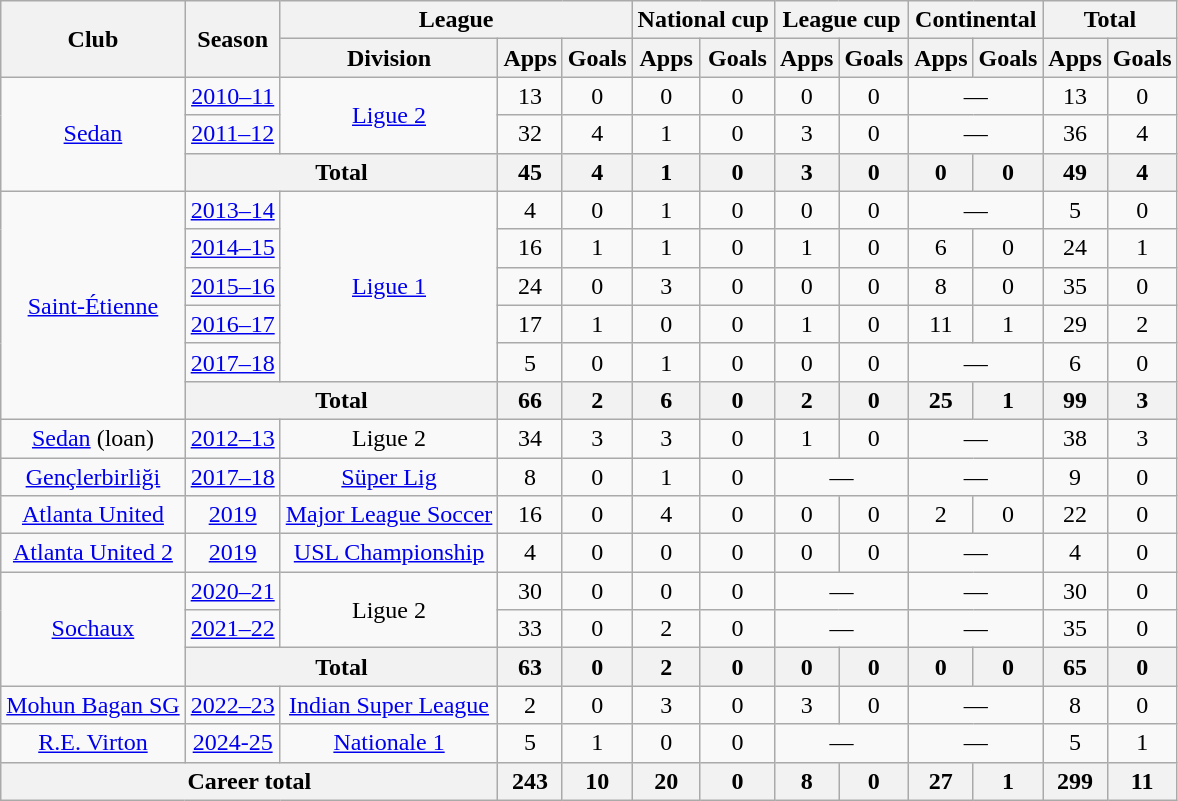<table class="wikitable" style="text-align:center">
<tr>
<th rowspan="2">Club</th>
<th rowspan="2">Season</th>
<th colspan="3">League</th>
<th colspan="2">National cup</th>
<th colspan="2">League cup</th>
<th colspan="2">Continental</th>
<th colspan="2">Total</th>
</tr>
<tr>
<th>Division</th>
<th>Apps</th>
<th>Goals</th>
<th>Apps</th>
<th>Goals</th>
<th>Apps</th>
<th>Goals</th>
<th>Apps</th>
<th>Goals</th>
<th>Apps</th>
<th>Goals</th>
</tr>
<tr>
<td rowspan="3"><a href='#'>Sedan</a></td>
<td><a href='#'>2010–11</a></td>
<td rowspan="2"><a href='#'>Ligue 2</a></td>
<td>13</td>
<td>0</td>
<td>0</td>
<td>0</td>
<td>0</td>
<td>0</td>
<td colspan="2">—</td>
<td>13</td>
<td>0</td>
</tr>
<tr>
<td><a href='#'>2011–12</a></td>
<td>32</td>
<td>4</td>
<td>1</td>
<td>0</td>
<td>3</td>
<td>0</td>
<td colspan="2">—</td>
<td>36</td>
<td>4</td>
</tr>
<tr>
<th colspan="2">Total</th>
<th>45</th>
<th>4</th>
<th>1</th>
<th>0</th>
<th>3</th>
<th>0</th>
<th>0</th>
<th>0</th>
<th>49</th>
<th>4</th>
</tr>
<tr>
<td rowspan="6"><a href='#'>Saint-Étienne</a></td>
<td><a href='#'>2013–14</a></td>
<td rowspan="5"><a href='#'>Ligue 1</a></td>
<td>4</td>
<td>0</td>
<td>1</td>
<td>0</td>
<td>0</td>
<td>0</td>
<td colspan="2">—</td>
<td>5</td>
<td>0</td>
</tr>
<tr>
<td><a href='#'>2014–15</a></td>
<td>16</td>
<td>1</td>
<td>1</td>
<td>0</td>
<td>1</td>
<td>0</td>
<td>6</td>
<td>0</td>
<td>24</td>
<td>1</td>
</tr>
<tr>
<td><a href='#'>2015–16</a></td>
<td>24</td>
<td>0</td>
<td>3</td>
<td>0</td>
<td>0</td>
<td>0</td>
<td>8</td>
<td>0</td>
<td>35</td>
<td>0</td>
</tr>
<tr>
<td><a href='#'>2016–17</a></td>
<td>17</td>
<td>1</td>
<td>0</td>
<td>0</td>
<td>1</td>
<td>0</td>
<td>11</td>
<td>1</td>
<td>29</td>
<td>2</td>
</tr>
<tr>
<td><a href='#'>2017–18</a></td>
<td>5</td>
<td>0</td>
<td>1</td>
<td>0</td>
<td>0</td>
<td>0</td>
<td colspan="2">—</td>
<td>6</td>
<td>0</td>
</tr>
<tr>
<th colspan="2">Total</th>
<th>66</th>
<th>2</th>
<th>6</th>
<th>0</th>
<th>2</th>
<th>0</th>
<th>25</th>
<th>1</th>
<th>99</th>
<th>3</th>
</tr>
<tr>
<td><a href='#'>Sedan</a> (loan)</td>
<td><a href='#'>2012–13</a></td>
<td>Ligue 2</td>
<td>34</td>
<td>3</td>
<td>3</td>
<td>0</td>
<td>1</td>
<td>0</td>
<td colspan="2">—</td>
<td>38</td>
<td>3</td>
</tr>
<tr>
<td><a href='#'>Gençlerbirliği</a></td>
<td><a href='#'>2017–18</a></td>
<td><a href='#'>Süper Lig</a></td>
<td>8</td>
<td>0</td>
<td>1</td>
<td>0</td>
<td colspan="2">—</td>
<td colspan="2">—</td>
<td>9</td>
<td>0</td>
</tr>
<tr>
<td><a href='#'>Atlanta United</a></td>
<td><a href='#'>2019</a></td>
<td><a href='#'>Major League Soccer</a></td>
<td>16</td>
<td>0</td>
<td>4</td>
<td>0</td>
<td>0</td>
<td>0</td>
<td>2</td>
<td>0</td>
<td>22</td>
<td>0</td>
</tr>
<tr>
<td><a href='#'>Atlanta United 2</a></td>
<td><a href='#'>2019</a></td>
<td><a href='#'>USL Championship</a></td>
<td>4</td>
<td>0</td>
<td>0</td>
<td>0</td>
<td>0</td>
<td>0</td>
<td colspan="2">—</td>
<td>4</td>
<td>0</td>
</tr>
<tr>
<td rowspan="3"><a href='#'>Sochaux</a></td>
<td><a href='#'>2020–21</a></td>
<td rowspan="2">Ligue 2</td>
<td>30</td>
<td>0</td>
<td>0</td>
<td>0</td>
<td colspan="2">—</td>
<td colspan="2">—</td>
<td>30</td>
<td>0</td>
</tr>
<tr>
<td><a href='#'>2021–22</a></td>
<td>33</td>
<td>0</td>
<td>2</td>
<td>0</td>
<td colspan="2">—</td>
<td colspan="2">—</td>
<td>35</td>
<td>0</td>
</tr>
<tr>
<th colspan="2">Total</th>
<th>63</th>
<th>0</th>
<th>2</th>
<th>0</th>
<th>0</th>
<th>0</th>
<th>0</th>
<th>0</th>
<th>65</th>
<th>0</th>
</tr>
<tr>
<td><a href='#'>Mohun Bagan SG</a></td>
<td><a href='#'>2022–23</a></td>
<td><a href='#'>Indian Super League</a></td>
<td>2</td>
<td>0</td>
<td>3</td>
<td>0</td>
<td>3</td>
<td>0</td>
<td colspan="2">—</td>
<td>8</td>
<td>0</td>
</tr>
<tr>
<td><a href='#'>R.E. Virton</a></td>
<td><a href='#'>2024-25</a></td>
<td><a href='#'>Nationale 1</a></td>
<td>5</td>
<td>1</td>
<td>0</td>
<td>0</td>
<td colspan="2">—</td>
<td colspan="2">—</td>
<td>5</td>
<td>1</td>
</tr>
<tr>
<th colspan="3">Career total</th>
<th>243</th>
<th>10</th>
<th>20</th>
<th>0</th>
<th>8</th>
<th>0</th>
<th>27</th>
<th>1</th>
<th>299</th>
<th>11</th>
</tr>
</table>
